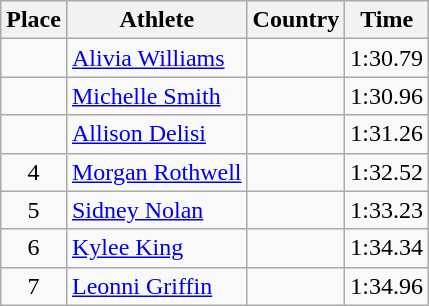<table class="wikitable">
<tr>
<th>Place</th>
<th>Athlete</th>
<th>Country</th>
<th>Time</th>
</tr>
<tr>
<td align=center></td>
<td><a href='#'>Alivia Williams</a></td>
<td></td>
<td>1:30.79</td>
</tr>
<tr>
<td align=center></td>
<td><a href='#'>Michelle Smith</a></td>
<td></td>
<td>1:30.96</td>
</tr>
<tr>
<td align=center></td>
<td><a href='#'>Allison Delisi</a></td>
<td></td>
<td>1:31.26</td>
</tr>
<tr>
<td align=center>4</td>
<td><a href='#'>Morgan Rothwell</a></td>
<td></td>
<td>1:32.52</td>
</tr>
<tr>
<td align=center>5</td>
<td><a href='#'>Sidney Nolan</a></td>
<td></td>
<td>1:33.23</td>
</tr>
<tr>
<td align=center>6</td>
<td><a href='#'>Kylee King</a></td>
<td></td>
<td>1:34.34</td>
</tr>
<tr>
<td align=center>7</td>
<td><a href='#'>Leonni Griffin</a></td>
<td></td>
<td>1:34.96</td>
</tr>
</table>
